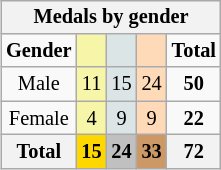<table class="wikitable" style="font-size:85%;float:right;text-align:center">
<tr style="background:#efefef;">
<th colspan=5><strong>Medals by gender</strong></th>
</tr>
<tr>
<td><strong>Gender</strong></td>
<td bgcolor=F7F6A8></td>
<td bgcolor=DCE5E5></td>
<td bgcolor=FFDAB9></td>
<td><strong>Total</strong></td>
</tr>
<tr>
<td>Male</td>
<td bgcolor=F7F6A8>11</td>
<td bgcolor=DCE5E5>15</td>
<td bgcolor=FFDAB9>24</td>
<td><strong>50</strong></td>
</tr>
<tr>
<td>Female</td>
<td bgcolor=F7F6A8>4</td>
<td bgcolor=DCE5E5>9</td>
<td bgcolor=FFDAB9>9</td>
<td><strong>22</strong></td>
</tr>
<tr>
<th><strong>Total</strong></th>
<th style="background:gold;"><strong>15</strong></th>
<th style="background:silver;"><strong>24</strong></th>
<th style="background:#c96;"><strong>33</strong></th>
<th><strong>72</strong></th>
</tr>
</table>
